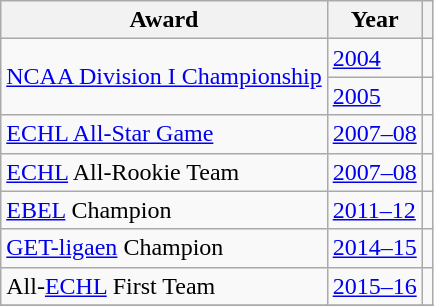<table class="wikitable">
<tr>
<th>Award</th>
<th>Year</th>
<th></th>
</tr>
<tr>
<td rowspan=2><a href='#'>NCAA Division I Championship</a></td>
<td><a href='#'>2004</a></td>
<td></td>
</tr>
<tr>
<td><a href='#'>2005</a></td>
<td></td>
</tr>
<tr>
<td><a href='#'>ECHL All-Star Game</a></td>
<td><a href='#'>2007–08</a></td>
<td></td>
</tr>
<tr>
<td><a href='#'>ECHL</a> All-Rookie Team</td>
<td><a href='#'>2007–08</a></td>
<td></td>
</tr>
<tr>
<td><a href='#'>EBEL</a> Champion</td>
<td><a href='#'>2011–12</a></td>
<td></td>
</tr>
<tr>
<td><a href='#'>GET-ligaen</a> Champion</td>
<td><a href='#'>2014–15</a></td>
<td></td>
</tr>
<tr>
<td>All-<a href='#'>ECHL</a> First Team</td>
<td><a href='#'>2015–16</a></td>
<td></td>
</tr>
<tr>
</tr>
</table>
